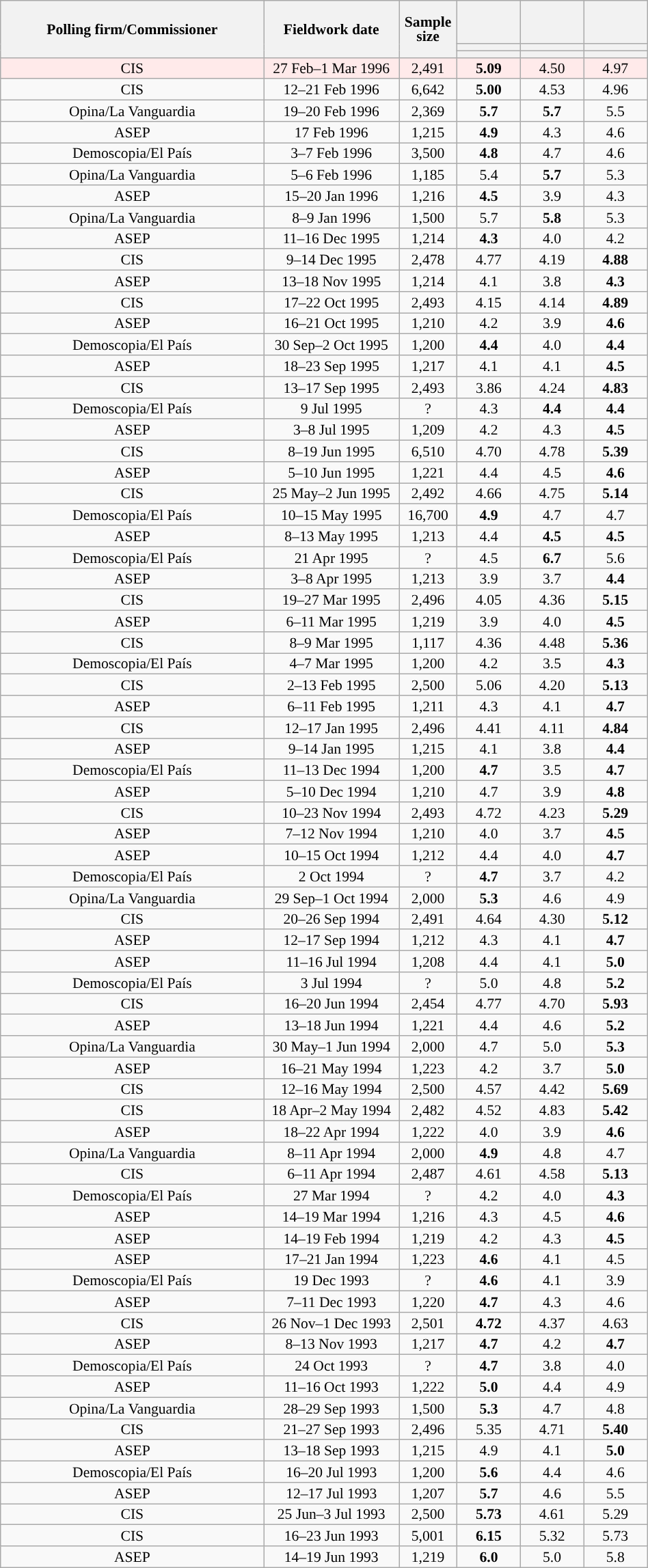<table class="wikitable collapsible collapsed" style="text-align:center; font-size:90%; line-height:14px;">
<tr style="height:42px;">
<th style="width:250px;" rowspan="3">Polling firm/Commissioner</th>
<th style="width:125px;" rowspan="3">Fieldwork date</th>
<th style="width:50px;" rowspan="3">Sample size</th>
<th style="width:55px;"></th>
<th style="width:55px;"></th>
<th style="width:55px;"></th>
</tr>
<tr>
<th style="color:inherit;background:"></th>
<th style="color:inherit;background:"></th>
<th style="color:inherit;background:"></th>
</tr>
<tr>
<th></th>
<th></th>
<th></th>
</tr>
<tr style="background:#FFEAEA;">
<td>CIS</td>
<td>27 Feb–1 Mar 1996</td>
<td>2,491</td>
<td><strong>5.09</strong></td>
<td>4.50</td>
<td>4.97</td>
</tr>
<tr>
<td>CIS</td>
<td>12–21 Feb 1996</td>
<td>6,642</td>
<td><strong>5.00</strong></td>
<td>4.53</td>
<td>4.96</td>
</tr>
<tr>
<td>Opina/La Vanguardia</td>
<td>19–20 Feb 1996</td>
<td>2,369</td>
<td><strong>5.7</strong></td>
<td><strong>5.7</strong></td>
<td>5.5</td>
</tr>
<tr>
<td>ASEP</td>
<td>17 Feb 1996</td>
<td>1,215</td>
<td><strong>4.9</strong></td>
<td>4.3</td>
<td>4.6</td>
</tr>
<tr>
<td>Demoscopia/El País</td>
<td>3–7 Feb 1996</td>
<td>3,500</td>
<td><strong>4.8</strong></td>
<td>4.7</td>
<td>4.6</td>
</tr>
<tr>
<td>Opina/La Vanguardia</td>
<td>5–6 Feb 1996</td>
<td>1,185</td>
<td>5.4</td>
<td><strong>5.7</strong></td>
<td>5.3</td>
</tr>
<tr>
<td>ASEP</td>
<td>15–20 Jan 1996</td>
<td>1,216</td>
<td><strong>4.5</strong></td>
<td>3.9</td>
<td>4.3</td>
</tr>
<tr>
<td>Opina/La Vanguardia</td>
<td>8–9 Jan 1996</td>
<td>1,500</td>
<td>5.7</td>
<td><strong>5.8</strong></td>
<td>5.3</td>
</tr>
<tr>
<td>ASEP</td>
<td>11–16 Dec 1995</td>
<td>1,214</td>
<td><strong>4.3</strong></td>
<td>4.0</td>
<td>4.2</td>
</tr>
<tr>
<td>CIS</td>
<td>9–14 Dec 1995</td>
<td>2,478</td>
<td>4.77</td>
<td>4.19</td>
<td><strong>4.88</strong></td>
</tr>
<tr>
<td>ASEP</td>
<td>13–18 Nov 1995</td>
<td>1,214</td>
<td>4.1</td>
<td>3.8</td>
<td><strong>4.3</strong></td>
</tr>
<tr>
<td>CIS</td>
<td>17–22 Oct 1995</td>
<td>2,493</td>
<td>4.15</td>
<td>4.14</td>
<td><strong>4.89</strong></td>
</tr>
<tr>
<td>ASEP</td>
<td>16–21 Oct 1995</td>
<td>1,210</td>
<td>4.2</td>
<td>3.9</td>
<td><strong>4.6</strong></td>
</tr>
<tr>
<td>Demoscopia/El País</td>
<td>30 Sep–2 Oct 1995</td>
<td>1,200</td>
<td><strong>4.4</strong></td>
<td>4.0</td>
<td><strong>4.4</strong></td>
</tr>
<tr>
<td>ASEP</td>
<td>18–23 Sep 1995</td>
<td>1,217</td>
<td>4.1</td>
<td>4.1</td>
<td><strong>4.5</strong></td>
</tr>
<tr>
<td>CIS</td>
<td>13–17 Sep 1995</td>
<td>2,493</td>
<td>3.86</td>
<td>4.24</td>
<td><strong>4.83</strong></td>
</tr>
<tr>
<td>Demoscopia/El País</td>
<td>9 Jul 1995</td>
<td>?</td>
<td>4.3</td>
<td><strong>4.4</strong></td>
<td><strong>4.4</strong></td>
</tr>
<tr>
<td>ASEP</td>
<td>3–8 Jul 1995</td>
<td>1,209</td>
<td>4.2</td>
<td>4.3</td>
<td><strong>4.5</strong></td>
</tr>
<tr>
<td>CIS</td>
<td>8–19 Jun 1995</td>
<td>6,510</td>
<td>4.70</td>
<td>4.78</td>
<td><strong>5.39</strong></td>
</tr>
<tr>
<td>ASEP</td>
<td>5–10 Jun 1995</td>
<td>1,221</td>
<td>4.4</td>
<td>4.5</td>
<td><strong>4.6</strong></td>
</tr>
<tr>
<td>CIS</td>
<td>25 May–2 Jun 1995</td>
<td>2,492</td>
<td>4.66</td>
<td>4.75</td>
<td><strong>5.14</strong></td>
</tr>
<tr>
<td>Demoscopia/El País</td>
<td>10–15 May 1995</td>
<td>16,700</td>
<td><strong>4.9</strong></td>
<td>4.7</td>
<td>4.7</td>
</tr>
<tr>
<td>ASEP</td>
<td>8–13 May 1995</td>
<td>1,213</td>
<td>4.4</td>
<td><strong>4.5</strong></td>
<td><strong>4.5</strong></td>
</tr>
<tr>
<td>Demoscopia/El País</td>
<td>21 Apr 1995</td>
<td>?</td>
<td>4.5</td>
<td><strong>6.7</strong></td>
<td>5.6</td>
</tr>
<tr>
<td>ASEP</td>
<td>3–8 Apr 1995</td>
<td>1,213</td>
<td>3.9</td>
<td>3.7</td>
<td><strong>4.4</strong></td>
</tr>
<tr>
<td>CIS</td>
<td>19–27 Mar 1995</td>
<td>2,496</td>
<td>4.05</td>
<td>4.36</td>
<td><strong>5.15</strong></td>
</tr>
<tr>
<td>ASEP</td>
<td>6–11 Mar 1995</td>
<td>1,219</td>
<td>3.9</td>
<td>4.0</td>
<td><strong>4.5</strong></td>
</tr>
<tr>
<td>CIS</td>
<td>8–9 Mar 1995</td>
<td>1,117</td>
<td>4.36</td>
<td>4.48</td>
<td><strong>5.36</strong></td>
</tr>
<tr>
<td>Demoscopia/El País</td>
<td>4–7 Mar 1995</td>
<td>1,200</td>
<td>4.2</td>
<td>3.5</td>
<td><strong>4.3</strong></td>
</tr>
<tr>
<td>CIS</td>
<td>2–13 Feb 1995</td>
<td>2,500</td>
<td>5.06</td>
<td>4.20</td>
<td><strong>5.13</strong></td>
</tr>
<tr>
<td>ASEP</td>
<td>6–11 Feb 1995</td>
<td>1,211</td>
<td>4.3</td>
<td>4.1</td>
<td><strong>4.7</strong></td>
</tr>
<tr>
<td>CIS</td>
<td>12–17 Jan 1995</td>
<td>2,496</td>
<td>4.41</td>
<td>4.11</td>
<td><strong>4.84</strong></td>
</tr>
<tr>
<td>ASEP</td>
<td>9–14 Jan 1995</td>
<td>1,215</td>
<td>4.1</td>
<td>3.8</td>
<td><strong>4.4</strong></td>
</tr>
<tr>
<td>Demoscopia/El País</td>
<td>11–13 Dec 1994</td>
<td>1,200</td>
<td><strong>4.7</strong></td>
<td>3.5</td>
<td><strong>4.7</strong></td>
</tr>
<tr>
<td>ASEP</td>
<td>5–10 Dec 1994</td>
<td>1,210</td>
<td>4.7</td>
<td>3.9</td>
<td><strong>4.8</strong></td>
</tr>
<tr>
<td>CIS</td>
<td>10–23 Nov 1994</td>
<td>2,493</td>
<td>4.72</td>
<td>4.23</td>
<td><strong>5.29</strong></td>
</tr>
<tr>
<td>ASEP</td>
<td>7–12 Nov 1994</td>
<td>1,210</td>
<td>4.0</td>
<td>3.7</td>
<td><strong>4.5</strong></td>
</tr>
<tr>
<td>ASEP</td>
<td>10–15 Oct 1994</td>
<td>1,212</td>
<td>4.4</td>
<td>4.0</td>
<td><strong>4.7</strong></td>
</tr>
<tr>
<td>Demoscopia/El País</td>
<td>2 Oct 1994</td>
<td>?</td>
<td><strong>4.7</strong></td>
<td>3.7</td>
<td>4.2</td>
</tr>
<tr>
<td>Opina/La Vanguardia</td>
<td>29 Sep–1 Oct 1994</td>
<td>2,000</td>
<td><strong>5.3</strong></td>
<td>4.6</td>
<td>4.9</td>
</tr>
<tr>
<td>CIS</td>
<td>20–26 Sep 1994</td>
<td>2,491</td>
<td>4.64</td>
<td>4.30</td>
<td><strong>5.12</strong></td>
</tr>
<tr>
<td>ASEP</td>
<td>12–17 Sep 1994</td>
<td>1,212</td>
<td>4.3</td>
<td>4.1</td>
<td><strong>4.7</strong></td>
</tr>
<tr>
<td>ASEP</td>
<td>11–16 Jul 1994</td>
<td>1,208</td>
<td>4.4</td>
<td>4.1</td>
<td><strong>5.0</strong></td>
</tr>
<tr>
<td>Demoscopia/El País</td>
<td>3 Jul 1994</td>
<td>?</td>
<td>5.0</td>
<td>4.8</td>
<td><strong>5.2</strong></td>
</tr>
<tr>
<td>CIS</td>
<td>16–20 Jun 1994</td>
<td>2,454</td>
<td>4.77</td>
<td>4.70</td>
<td><strong>5.93</strong></td>
</tr>
<tr>
<td>ASEP</td>
<td>13–18 Jun 1994</td>
<td>1,221</td>
<td>4.4</td>
<td>4.6</td>
<td><strong>5.2</strong></td>
</tr>
<tr>
<td>Opina/La Vanguardia</td>
<td>30 May–1 Jun 1994</td>
<td>2,000</td>
<td>4.7</td>
<td>5.0</td>
<td><strong>5.3</strong></td>
</tr>
<tr>
<td>ASEP</td>
<td>16–21 May 1994</td>
<td>1,223</td>
<td>4.2</td>
<td>3.7</td>
<td><strong>5.0</strong></td>
</tr>
<tr>
<td>CIS</td>
<td>12–16 May 1994</td>
<td>2,500</td>
<td>4.57</td>
<td>4.42</td>
<td><strong>5.69</strong></td>
</tr>
<tr>
<td>CIS</td>
<td>18 Apr–2 May 1994</td>
<td>2,482</td>
<td>4.52</td>
<td>4.83</td>
<td><strong>5.42</strong></td>
</tr>
<tr>
<td>ASEP</td>
<td>18–22 Apr 1994</td>
<td>1,222</td>
<td>4.0</td>
<td>3.9</td>
<td><strong>4.6</strong></td>
</tr>
<tr>
<td>Opina/La Vanguardia</td>
<td>8–11 Apr 1994</td>
<td>2,000</td>
<td><strong>4.9</strong></td>
<td>4.8</td>
<td>4.7</td>
</tr>
<tr>
<td>CIS</td>
<td>6–11 Apr 1994</td>
<td>2,487</td>
<td>4.61</td>
<td>4.58</td>
<td><strong>5.13</strong></td>
</tr>
<tr>
<td>Demoscopia/El País</td>
<td>27 Mar 1994</td>
<td>?</td>
<td>4.2</td>
<td>4.0</td>
<td><strong>4.3</strong></td>
</tr>
<tr>
<td>ASEP</td>
<td>14–19 Mar 1994</td>
<td>1,216</td>
<td>4.3</td>
<td>4.5</td>
<td><strong>4.6</strong></td>
</tr>
<tr>
<td>ASEP</td>
<td>14–19 Feb 1994</td>
<td>1,219</td>
<td>4.2</td>
<td>4.3</td>
<td><strong>4.5</strong></td>
</tr>
<tr>
<td>ASEP</td>
<td>17–21 Jan 1994</td>
<td>1,223</td>
<td><strong>4.6</strong></td>
<td>4.1</td>
<td>4.5</td>
</tr>
<tr>
<td>Demoscopia/El País</td>
<td>19 Dec 1993</td>
<td>?</td>
<td><strong>4.6</strong></td>
<td>4.1</td>
<td>3.9</td>
</tr>
<tr>
<td>ASEP</td>
<td>7–11 Dec 1993</td>
<td>1,220</td>
<td><strong>4.7</strong></td>
<td>4.3</td>
<td>4.6</td>
</tr>
<tr>
<td>CIS</td>
<td>26 Nov–1 Dec 1993</td>
<td>2,501</td>
<td><strong>4.72</strong></td>
<td>4.37</td>
<td>4.63</td>
</tr>
<tr>
<td>ASEP</td>
<td>8–13 Nov 1993</td>
<td>1,217</td>
<td><strong>4.7</strong></td>
<td>4.2</td>
<td><strong>4.7</strong></td>
</tr>
<tr>
<td>Demoscopia/El País</td>
<td>24 Oct 1993</td>
<td>?</td>
<td><strong>4.7</strong></td>
<td>3.8</td>
<td>4.0</td>
</tr>
<tr>
<td>ASEP</td>
<td>11–16 Oct 1993</td>
<td>1,222</td>
<td><strong>5.0</strong></td>
<td>4.4</td>
<td>4.9</td>
</tr>
<tr>
<td>Opina/La Vanguardia</td>
<td>28–29 Sep 1993</td>
<td>1,500</td>
<td><strong>5.3</strong></td>
<td>4.7</td>
<td>4.8</td>
</tr>
<tr>
<td>CIS</td>
<td>21–27 Sep 1993</td>
<td>2,496</td>
<td>5.35</td>
<td>4.71</td>
<td><strong>5.40</strong></td>
</tr>
<tr>
<td>ASEP</td>
<td>13–18 Sep 1993</td>
<td>1,215</td>
<td>4.9</td>
<td>4.1</td>
<td><strong>5.0</strong></td>
</tr>
<tr>
<td>Demoscopia/El País</td>
<td>16–20 Jul 1993</td>
<td>1,200</td>
<td><strong>5.6</strong></td>
<td>4.4</td>
<td>4.6</td>
</tr>
<tr>
<td>ASEP</td>
<td>12–17 Jul 1993</td>
<td>1,207</td>
<td><strong>5.7</strong></td>
<td>4.6</td>
<td>5.5</td>
</tr>
<tr>
<td>CIS</td>
<td>25 Jun–3 Jul 1993</td>
<td>2,500</td>
<td><strong>5.73</strong></td>
<td>4.61</td>
<td>5.29</td>
</tr>
<tr>
<td>CIS</td>
<td>16–23 Jun 1993</td>
<td>5,001</td>
<td><strong>6.15</strong></td>
<td>5.32</td>
<td>5.73</td>
</tr>
<tr>
<td>ASEP</td>
<td>14–19 Jun 1993</td>
<td>1,219</td>
<td><strong>6.0</strong></td>
<td>5.0</td>
<td>5.8</td>
</tr>
</table>
